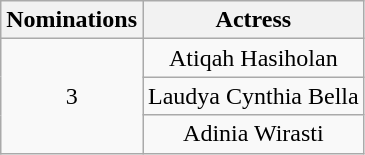<table class="wikitable" style="text-align:center;">
<tr>
<th scope="col" width="55">Nominations</th>
<th scope="col" align="center">Actress</th>
</tr>
<tr>
<td rowspan="3">3</td>
<td>Atiqah Hasiholan</td>
</tr>
<tr>
<td>Laudya Cynthia Bella</td>
</tr>
<tr>
<td>Adinia Wirasti</td>
</tr>
</table>
